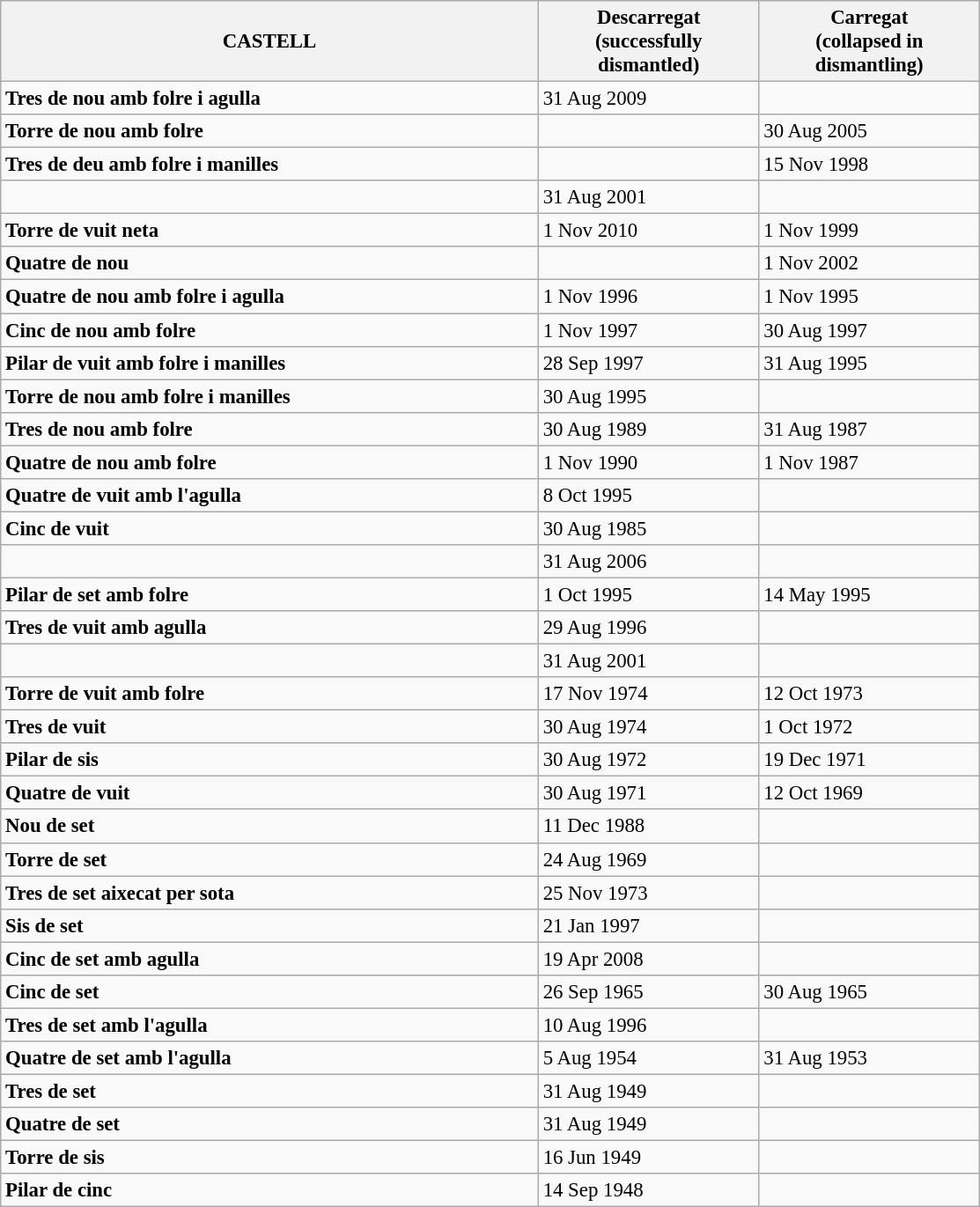<table class="wikitable" style="font-size:95%;">
<tr>
<th width="400">CASTELL</th>
<th width="160">Descarregat<br>(successfully dismantled)</th>
<th width="160">Carregat<br>(collapsed in dismantling)</th>
</tr>
<tr>
<td><strong>Tres de nou amb folre i agulla</strong></td>
<td>31 Aug 2009</td>
<td></td>
</tr>
<tr>
<td><strong>Torre de nou amb folre</strong></td>
<td></td>
<td>30 Aug 2005</td>
</tr>
<tr>
<td><strong>Tres de deu amb folre i manilles</strong></td>
<td></td>
<td>15 Nov 1998</td>
</tr>
<tr>
<td><strong></strong></td>
<td>31 Aug 2001</td>
<td></td>
</tr>
<tr>
<td><strong>Torre de vuit neta</strong></td>
<td>1 Nov 2010</td>
<td>1 Nov 1999</td>
</tr>
<tr>
<td><strong>Quatre de nou</strong></td>
<td></td>
<td>1 Nov 2002</td>
</tr>
<tr>
<td><strong>Quatre de nou amb folre i agulla</strong></td>
<td>1 Nov 1996</td>
<td>1 Nov 1995</td>
</tr>
<tr>
<td><strong>Cinc de nou amb folre</strong></td>
<td>1 Nov 1997</td>
<td>30 Aug 1997</td>
</tr>
<tr>
<td><strong>Pilar de vuit amb folre i manilles</strong></td>
<td>28 Sep 1997</td>
<td>31 Aug 1995</td>
</tr>
<tr>
<td><strong>Torre de nou amb folre i manilles</strong></td>
<td>30 Aug 1995</td>
<td></td>
</tr>
<tr>
<td><strong>Tres de nou amb folre</strong></td>
<td>30 Aug 1989</td>
<td>31 Aug 1987</td>
</tr>
<tr>
<td><strong>Quatre de nou amb folre</strong></td>
<td>1 Nov 1990</td>
<td>1 Nov 1987</td>
</tr>
<tr>
<td><strong>Quatre de vuit amb l'agulla</strong></td>
<td>8 Oct 1995</td>
<td></td>
</tr>
<tr>
<td><strong>Cinc de vuit</strong></td>
<td>30 Aug 1985</td>
<td></td>
</tr>
<tr>
<td><strong></strong></td>
<td>31 Aug 2006</td>
<td></td>
</tr>
<tr>
<td><strong>Pilar de set amb folre</strong></td>
<td>1 Oct 1995</td>
<td>14 May 1995</td>
</tr>
<tr>
<td><strong>Tres de vuit amb agulla</strong></td>
<td>29 Aug 1996</td>
<td></td>
</tr>
<tr>
<td><strong></strong></td>
<td>31 Aug 2001</td>
<td></td>
</tr>
<tr>
<td><strong>Torre de vuit amb folre</strong></td>
<td>17 Nov 1974</td>
<td>12 Oct 1973</td>
</tr>
<tr>
<td><strong>Tres de vuit</strong></td>
<td>30 Aug 1974</td>
<td>1 Oct 1972</td>
</tr>
<tr>
<td><strong>Pilar de sis</strong></td>
<td>30 Aug 1972</td>
<td>19 Dec 1971</td>
</tr>
<tr>
<td><strong>Quatre de vuit</strong></td>
<td>30 Aug 1971</td>
<td>12 Oct 1969</td>
</tr>
<tr>
<td><strong>Nou de set</strong></td>
<td>11 Dec 1988</td>
<td></td>
</tr>
<tr>
<td><strong>Torre de set</strong></td>
<td>24 Aug 1969</td>
<td></td>
</tr>
<tr>
<td><strong>Tres de set aixecat per sota</strong></td>
<td>25 Nov 1973</td>
<td></td>
</tr>
<tr>
<td><strong>Sis de set</strong></td>
<td>21 Jan 1997</td>
<td></td>
</tr>
<tr>
<td><strong>Cinc de set amb agulla</strong></td>
<td>19 Apr 2008</td>
<td></td>
</tr>
<tr>
<td><strong>Cinc de set</strong></td>
<td>26 Sep 1965</td>
<td>30 Aug 1965</td>
</tr>
<tr>
<td><strong>Tres de set amb l'agulla</strong></td>
<td>10 Aug 1996</td>
<td></td>
</tr>
<tr>
<td><strong>Quatre de set amb l'agulla</strong></td>
<td>5 Aug 1954</td>
<td>31 Aug 1953</td>
</tr>
<tr>
<td><strong>Tres de set</strong></td>
<td>31 Aug 1949</td>
<td></td>
</tr>
<tr>
<td><strong>Quatre de set</strong></td>
<td>31 Aug 1949</td>
<td></td>
</tr>
<tr>
<td><strong>Torre de sis</strong></td>
<td>16 Jun 1949</td>
<td></td>
</tr>
<tr>
<td><strong>Pilar de cinc</strong></td>
<td>14 Sep 1948</td>
<td></td>
</tr>
</table>
